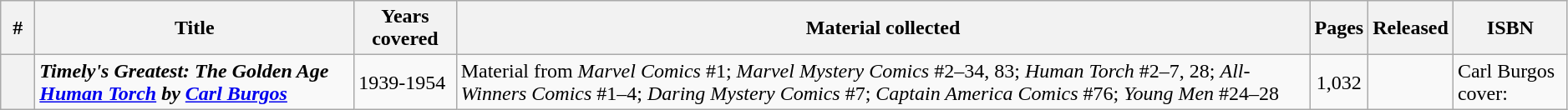<table class="wikitable sortable" width="99%">
<tr>
<th class="unsortable" width="20px">#</th>
<th>Title</th>
<th>Years covered</th>
<th class="unsortable">Material collected</th>
<th>Pages</th>
<th>Released</th>
<th class="unsortable">ISBN</th>
</tr>
<tr>
<th style="background-color: light grey;"></th>
<td><strong><em>Timely's Greatest: The Golden Age <a href='#'>Human Torch</a> by <a href='#'>Carl Burgos</a></em></strong></td>
<td>1939-1954</td>
<td>Material from <em>Marvel Comics</em> #1; <em>Marvel Mystery Comics</em> #2–34, 83; <em>Human Torch</em> #2–7, 28; <em>All-Winners Comics</em> #1–4; <em>Daring Mystery Comics</em> #7; <em>Captain America Comics</em> #76; <em>Young Men</em> #24–28</td>
<td style="text-align: center;">1,032</td>
<td></td>
<td>Carl Burgos cover: </td>
</tr>
</table>
